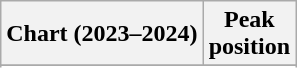<table class="wikitable sortable plainrowheaders" style="text-align:center">
<tr>
<th scope="col">Chart (2023–2024)</th>
<th scope="col">Peak<br>position</th>
</tr>
<tr>
</tr>
<tr>
</tr>
<tr>
</tr>
</table>
